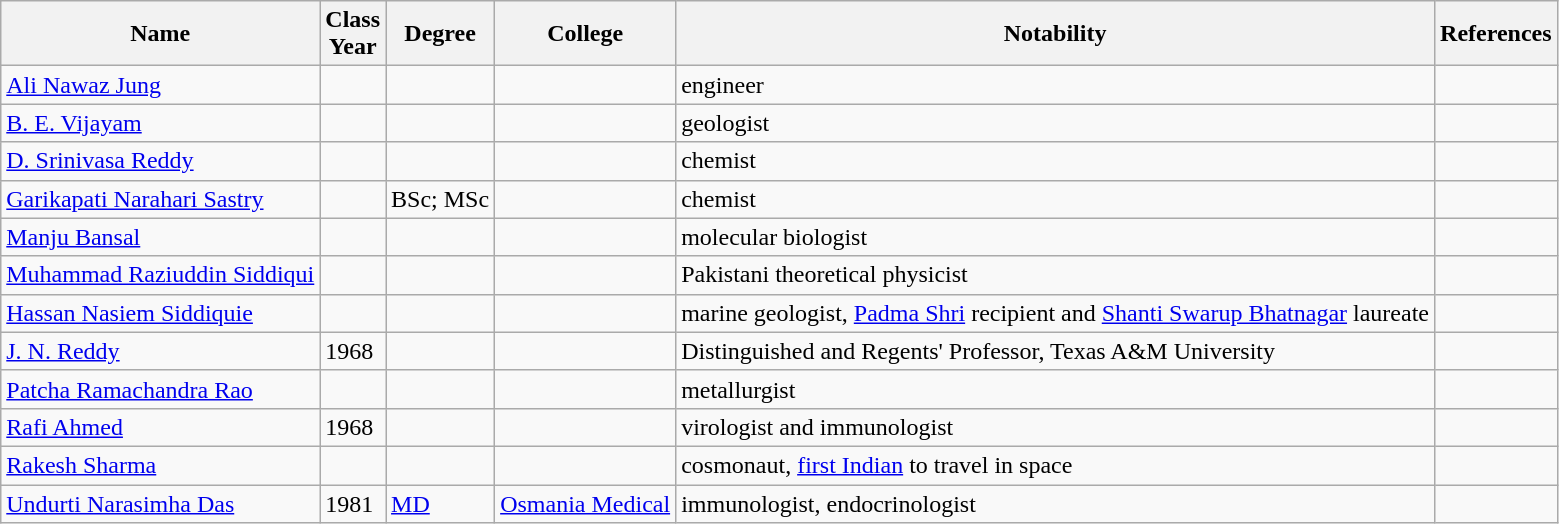<table class="wikitable sortable">
<tr>
<th>Name</th>
<th>Class<br>Year</th>
<th>Degree</th>
<th>College</th>
<th class="unsortable">Notability</th>
<th class="unsortable">References</th>
</tr>
<tr>
<td><a href='#'>Ali Nawaz Jung</a></td>
<td></td>
<td></td>
<td></td>
<td>engineer</td>
<td></td>
</tr>
<tr>
<td><a href='#'>B. E. Vijayam</a></td>
<td></td>
<td></td>
<td></td>
<td>geologist</td>
<td></td>
</tr>
<tr>
<td><a href='#'>D. Srinivasa Reddy</a></td>
<td></td>
<td></td>
<td></td>
<td>chemist</td>
<td></td>
</tr>
<tr>
<td><a href='#'>Garikapati Narahari Sastry</a></td>
<td></td>
<td>BSc; MSc</td>
<td></td>
<td>chemist</td>
<td></td>
</tr>
<tr>
<td><a href='#'>Manju Bansal</a></td>
<td></td>
<td></td>
<td></td>
<td>molecular biologist</td>
<td></td>
</tr>
<tr>
<td><a href='#'>Muhammad Raziuddin Siddiqui</a></td>
<td></td>
<td></td>
<td></td>
<td>Pakistani theoretical physicist</td>
<td></td>
</tr>
<tr>
<td><a href='#'>Hassan Nasiem Siddiquie</a></td>
<td></td>
<td></td>
<td></td>
<td>marine geologist, <a href='#'>Padma Shri</a> recipient and <a href='#'>Shanti Swarup Bhatnagar</a> laureate</td>
<td></td>
</tr>
<tr>
<td><a href='#'>J. N. Reddy</a></td>
<td>1968</td>
<td></td>
<td></td>
<td>Distinguished and Regents' Professor, Texas A&M University</td>
<td></td>
</tr>
<tr>
<td><a href='#'>Patcha Ramachandra Rao</a></td>
<td></td>
<td></td>
<td></td>
<td>metallurgist</td>
<td></td>
</tr>
<tr>
<td><a href='#'>Rafi Ahmed</a></td>
<td>1968</td>
<td></td>
<td></td>
<td>virologist and immunologist</td>
<td></td>
</tr>
<tr>
<td><a href='#'>Rakesh Sharma</a></td>
<td></td>
<td></td>
<td></td>
<td>cosmonaut, <a href='#'>first Indian</a> to travel in space</td>
<td></td>
</tr>
<tr>
<td><a href='#'>Undurti Narasimha Das</a></td>
<td>1981</td>
<td><a href='#'>MD</a></td>
<td><a href='#'>Osmania Medical</a></td>
<td>immunologist, endocrinologist</td>
<td></td>
</tr>
</table>
